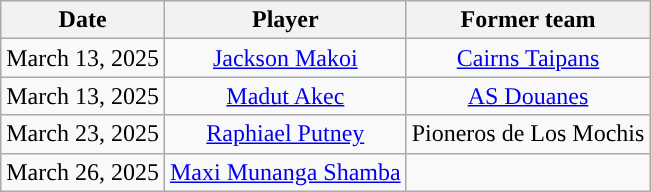<table class="wikitable" style="text-align: center">
<tr>
<th>Date</th>
<th>Player</th>
<th>Former team</th>
</tr>
<tr>
<td>March 13, 2025</td>
<td><a href='#'>Jackson Makoi</a></td>
<td><a href='#'>Cairns Taipans</a></td>
</tr>
<tr>
<td>March 13, 2025</td>
<td><a href='#'>Madut Akec</a></td>
<td><a href='#'>AS Douanes</a></td>
</tr>
<tr>
<td>March 23, 2025</td>
<td><a href='#'>Raphiael Putney</a></td>
<td>Pioneros de Los Mochis</td>
</tr>
<tr>
<td>March 26, 2025</td>
<td><a href='#'>Maxi Munanga Shamba</a></td>
<td></td>
</tr>
</table>
